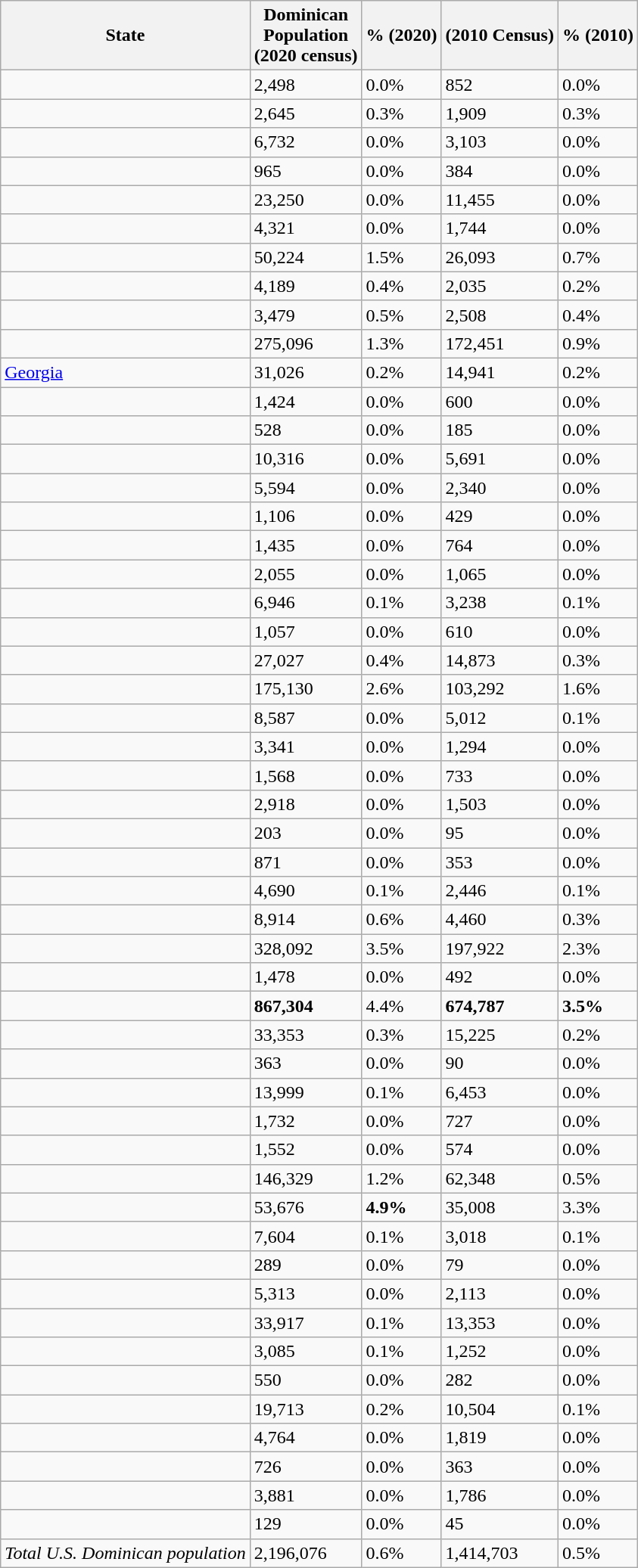<table class="wikitable sortable">
<tr>
<th>State</th>
<th>Dominican<br>Population<br>(2020 census)</th>
<th>% (2020)</th>
<th>(2010 Census)</th>
<th>% (2010)</th>
</tr>
<tr>
<td></td>
<td>2,498</td>
<td>0.0%</td>
<td>852</td>
<td>0.0%</td>
</tr>
<tr>
<td></td>
<td>2,645</td>
<td>0.3%</td>
<td>1,909</td>
<td>0.3%</td>
</tr>
<tr>
<td></td>
<td>6,732</td>
<td>0.0%</td>
<td>3,103</td>
<td>0.0%</td>
</tr>
<tr>
<td></td>
<td>965</td>
<td>0.0%</td>
<td>384</td>
<td>0.0%</td>
</tr>
<tr>
<td></td>
<td>23,250</td>
<td>0.0%</td>
<td>11,455</td>
<td>0.0%</td>
</tr>
<tr>
<td></td>
<td>4,321</td>
<td>0.0%</td>
<td>1,744</td>
<td>0.0%</td>
</tr>
<tr>
<td></td>
<td>50,224</td>
<td>1.5%</td>
<td>26,093</td>
<td>0.7%</td>
</tr>
<tr>
<td></td>
<td>4,189</td>
<td>0.4%</td>
<td>2,035</td>
<td>0.2%</td>
</tr>
<tr>
<td></td>
<td>3,479</td>
<td>0.5%</td>
<td>2,508</td>
<td>0.4%</td>
</tr>
<tr>
<td></td>
<td>275,096</td>
<td>1.3%</td>
<td>172,451</td>
<td>0.9%</td>
</tr>
<tr>
<td> <a href='#'>Georgia</a></td>
<td>31,026</td>
<td>0.2%</td>
<td>14,941</td>
<td>0.2%</td>
</tr>
<tr>
<td></td>
<td>1,424</td>
<td>0.0%</td>
<td>600</td>
<td>0.0%</td>
</tr>
<tr>
<td></td>
<td>528</td>
<td>0.0%</td>
<td>185</td>
<td>0.0%</td>
</tr>
<tr>
<td></td>
<td>10,316</td>
<td>0.0%</td>
<td>5,691</td>
<td>0.0%</td>
</tr>
<tr>
<td></td>
<td>5,594</td>
<td>0.0%</td>
<td>2,340</td>
<td>0.0%</td>
</tr>
<tr>
<td></td>
<td>1,106</td>
<td>0.0%</td>
<td>429</td>
<td>0.0%</td>
</tr>
<tr>
<td></td>
<td>1,435</td>
<td>0.0%</td>
<td>764</td>
<td>0.0%</td>
</tr>
<tr>
<td></td>
<td>2,055</td>
<td>0.0%</td>
<td>1,065</td>
<td>0.0%</td>
</tr>
<tr>
<td></td>
<td>6,946</td>
<td>0.1%</td>
<td>3,238</td>
<td>0.1%</td>
</tr>
<tr>
<td></td>
<td>1,057</td>
<td>0.0%</td>
<td>610</td>
<td>0.0%</td>
</tr>
<tr>
<td></td>
<td>27,027</td>
<td>0.4%</td>
<td>14,873</td>
<td>0.3%</td>
</tr>
<tr>
<td></td>
<td>175,130</td>
<td>2.6%</td>
<td>103,292</td>
<td>1.6%</td>
</tr>
<tr>
<td></td>
<td>8,587</td>
<td>0.0%</td>
<td>5,012</td>
<td>0.1%</td>
</tr>
<tr>
<td></td>
<td>3,341</td>
<td>0.0%</td>
<td>1,294</td>
<td>0.0%</td>
</tr>
<tr>
<td></td>
<td>1,568</td>
<td>0.0%</td>
<td>733</td>
<td>0.0%</td>
</tr>
<tr>
<td></td>
<td>2,918</td>
<td>0.0%</td>
<td>1,503</td>
<td>0.0%</td>
</tr>
<tr>
<td></td>
<td>203</td>
<td>0.0%</td>
<td>95</td>
<td>0.0%</td>
</tr>
<tr>
<td></td>
<td>871</td>
<td>0.0%</td>
<td>353</td>
<td>0.0%</td>
</tr>
<tr>
<td></td>
<td>4,690</td>
<td>0.1%</td>
<td>2,446</td>
<td>0.1%</td>
</tr>
<tr>
<td></td>
<td>8,914</td>
<td>0.6%</td>
<td>4,460</td>
<td>0.3%</td>
</tr>
<tr>
<td></td>
<td>328,092</td>
<td>3.5%</td>
<td>197,922</td>
<td>2.3%</td>
</tr>
<tr>
<td></td>
<td>1,478</td>
<td>0.0%</td>
<td>492</td>
<td>0.0%</td>
</tr>
<tr>
<td></td>
<td><strong>867,304</strong></td>
<td>4.4%</td>
<td><strong>674,787</strong></td>
<td><strong>3.5%</strong></td>
</tr>
<tr>
<td></td>
<td>33,353</td>
<td>0.3%</td>
<td>15,225</td>
<td>0.2%</td>
</tr>
<tr>
<td></td>
<td>363</td>
<td>0.0%</td>
<td>90</td>
<td>0.0%</td>
</tr>
<tr>
<td></td>
<td>13,999</td>
<td>0.1%</td>
<td>6,453</td>
<td>0.0%</td>
</tr>
<tr>
<td></td>
<td>1,732</td>
<td>0.0%</td>
<td>727</td>
<td>0.0%</td>
</tr>
<tr>
<td></td>
<td>1,552</td>
<td>0.0%</td>
<td>574</td>
<td>0.0%</td>
</tr>
<tr>
<td></td>
<td>146,329</td>
<td>1.2%</td>
<td>62,348</td>
<td>0.5%</td>
</tr>
<tr>
<td></td>
<td>53,676</td>
<td><strong>4.9%</strong></td>
<td>35,008</td>
<td>3.3%</td>
</tr>
<tr>
<td></td>
<td>7,604</td>
<td>0.1%</td>
<td>3,018</td>
<td>0.1%</td>
</tr>
<tr>
<td></td>
<td>289</td>
<td>0.0%</td>
<td>79</td>
<td>0.0%</td>
</tr>
<tr>
<td></td>
<td>5,313</td>
<td>0.0%</td>
<td>2,113</td>
<td>0.0%</td>
</tr>
<tr>
<td></td>
<td>33,917</td>
<td>0.1%</td>
<td>13,353</td>
<td>0.0%</td>
</tr>
<tr>
<td></td>
<td>3,085</td>
<td>0.1%</td>
<td>1,252</td>
<td>0.0%</td>
</tr>
<tr>
<td></td>
<td>550</td>
<td>0.0%</td>
<td>282</td>
<td>0.0%</td>
</tr>
<tr>
<td></td>
<td>19,713</td>
<td>0.2%</td>
<td>10,504</td>
<td>0.1%</td>
</tr>
<tr>
<td></td>
<td>4,764</td>
<td>0.0%</td>
<td>1,819</td>
<td>0.0%</td>
</tr>
<tr>
<td></td>
<td>726</td>
<td>0.0%</td>
<td>363</td>
<td>0.0%</td>
</tr>
<tr>
<td></td>
<td>3,881</td>
<td>0.0%</td>
<td>1,786</td>
<td>0.0%</td>
</tr>
<tr>
<td></td>
<td>129</td>
<td>0.0%</td>
<td>45</td>
<td>0.0%</td>
</tr>
<tr>
<td><em>Total U.S. Dominican population</em></td>
<td>2,196,076</td>
<td>0.6%</td>
<td>1,414,703</td>
<td>0.5%</td>
</tr>
</table>
